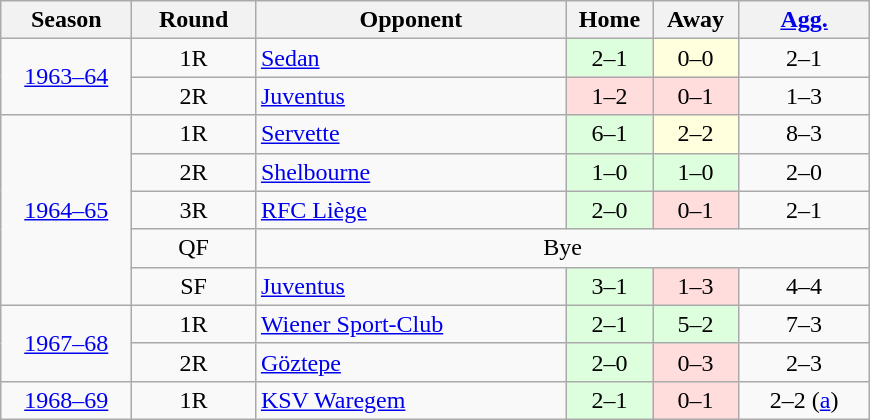<table class="wikitable sortable" style="font-size:100%; text-align: center;">
<tr>
<th width="80">Season</th>
<th width="75">Round</th>
<th width="200">Opponent</th>
<th width="50">Home</th>
<th width="50">Away</th>
<th width="80"><a href='#'>Agg.</a></th>
</tr>
<tr>
<td rowspan=2><a href='#'>1963–64</a></td>
<td>1R</td>
<td align=left> <a href='#'>Sedan</a></td>
<td bgcolor="#ddffdd">2–1</td>
<td bgcolor="#ffffdd">0–0</td>
<td>2–1</td>
</tr>
<tr>
<td>2R</td>
<td align=left> <a href='#'>Juventus</a></td>
<td bgcolor="#ffdddd">1–2</td>
<td bgcolor="#ffdddd">0–1</td>
<td>1–3</td>
</tr>
<tr>
<td rowspan=5><a href='#'>1964–65</a></td>
<td>1R</td>
<td align=left> <a href='#'>Servette</a></td>
<td bgcolor="#ddffdd">6–1</td>
<td bgcolor="#ffffdd">2–2</td>
<td>8–3</td>
</tr>
<tr>
<td>2R</td>
<td align=left> <a href='#'>Shelbourne</a></td>
<td bgcolor="#ddffdd">1–0</td>
<td bgcolor="#ddffdd">1–0</td>
<td>2–0</td>
</tr>
<tr>
<td>3R</td>
<td align=left> <a href='#'>RFC Liège</a></td>
<td bgcolor="#ddffdd">2–0</td>
<td bgcolor="#ffdddd">0–1</td>
<td>2–1</td>
</tr>
<tr>
<td>QF</td>
<td colspan=4 style="text-align:center;">Bye</td>
</tr>
<tr>
<td>SF</td>
<td align=left> <a href='#'>Juventus</a></td>
<td bgcolor="#ddffdd">3–1</td>
<td bgcolor="#ffdddd">1–3</td>
<td>4–4</td>
</tr>
<tr>
<td rowspan=2><a href='#'>1967–68</a></td>
<td>1R</td>
<td align=left> <a href='#'>Wiener Sport-Club</a></td>
<td bgcolor="#ddffdd">2–1</td>
<td bgcolor="#ddffdd">5–2</td>
<td>7–3</td>
</tr>
<tr>
<td>2R</td>
<td align=left> <a href='#'>Göztepe</a></td>
<td bgcolor="#ddffdd">2–0</td>
<td bgcolor="#ffdddd">0–3</td>
<td>2–3</td>
</tr>
<tr>
<td><a href='#'>1968–69</a></td>
<td>1R</td>
<td align=left> <a href='#'>KSV Waregem</a></td>
<td bgcolor="#ddffdd">2–1</td>
<td bgcolor="#ffdddd">0–1</td>
<td>2–2 (<a href='#'>a</a>)</td>
</tr>
</table>
